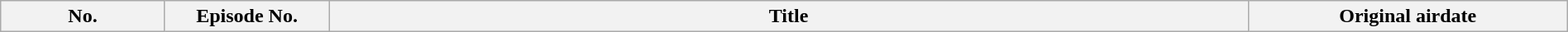<table class="wikitable plainrowheaders" style="width:100%; margin:auto;">
<tr>
<th width="125">No.</th>
<th width="125">Episode No.</th>
<th>Title</th>
<th width="250">Original airdate<br>


</th>
</tr>
</table>
